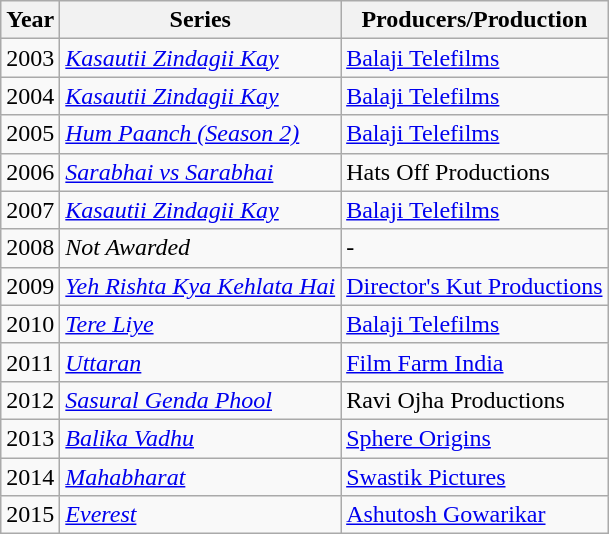<table class="wikitable">
<tr>
<th>Year</th>
<th>Series</th>
<th>Producers/Production</th>
</tr>
<tr>
<td>2003</td>
<td><em><a href='#'>Kasautii Zindagii Kay</a></em></td>
<td><a href='#'>Balaji Telefilms</a></td>
</tr>
<tr>
<td>2004</td>
<td><em><a href='#'>Kasautii Zindagii Kay</a></em></td>
<td><a href='#'>Balaji Telefilms</a></td>
</tr>
<tr>
<td>2005</td>
<td><em><a href='#'>Hum Paanch (Season 2)</a></em></td>
<td><a href='#'>Balaji Telefilms</a></td>
</tr>
<tr>
<td>2006</td>
<td><em><a href='#'>Sarabhai vs Sarabhai</a></em></td>
<td>Hats Off Productions</td>
</tr>
<tr>
<td>2007</td>
<td><em><a href='#'>Kasautii Zindagii Kay</a></em></td>
<td><a href='#'>Balaji Telefilms</a></td>
</tr>
<tr>
<td>2008</td>
<td><em>Not Awarded</em></td>
<td>-</td>
</tr>
<tr>
<td>2009</td>
<td><em><a href='#'>Yeh Rishta Kya Kehlata Hai</a></em></td>
<td><a href='#'>Director's Kut Productions</a></td>
</tr>
<tr>
<td>2010</td>
<td><em><a href='#'>Tere Liye</a></em></td>
<td><a href='#'>Balaji Telefilms</a></td>
</tr>
<tr>
<td>2011</td>
<td><em><a href='#'>Uttaran</a></em></td>
<td><a href='#'>Film Farm India</a></td>
</tr>
<tr>
<td>2012</td>
<td><em><a href='#'>Sasural Genda Phool</a></em></td>
<td>Ravi Ojha Productions</td>
</tr>
<tr>
<td>2013</td>
<td><em><a href='#'>Balika Vadhu</a></em></td>
<td><a href='#'>Sphere Origins</a></td>
</tr>
<tr>
<td>2014</td>
<td><em><a href='#'>Mahabharat</a></em></td>
<td><a href='#'>Swastik Pictures</a></td>
</tr>
<tr>
<td>2015</td>
<td><em><a href='#'>Everest</a></em></td>
<td><a href='#'>Ashutosh Gowarikar</a></td>
</tr>
</table>
